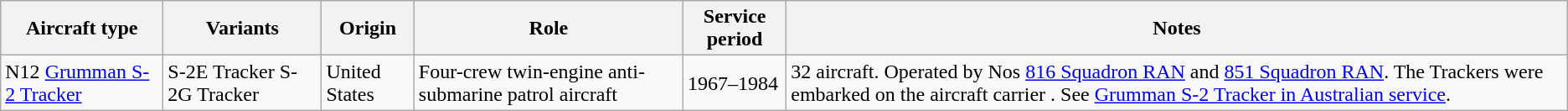<table class="wikitable sortable">
<tr>
<th>Aircraft type</th>
<th>Variants</th>
<th>Origin</th>
<th>Role</th>
<th>Service period</th>
<th>Notes</th>
</tr>
<tr>
<td>N12 <a href='#'>Grumman S-2 Tracker</a></td>
<td>S-2E Tracker S-2G Tracker</td>
<td>United States</td>
<td>Four-crew twin-engine anti-submarine patrol aircraft</td>
<td>1967–1984</td>
<td>32 aircraft. Operated by Nos <a href='#'>816 Squadron RAN</a> and <a href='#'>851 Squadron RAN</a>. The Trackers were embarked on the aircraft carrier . See <a href='#'>Grumman S-2 Tracker in Australian service</a>.</td>
</tr>
</table>
